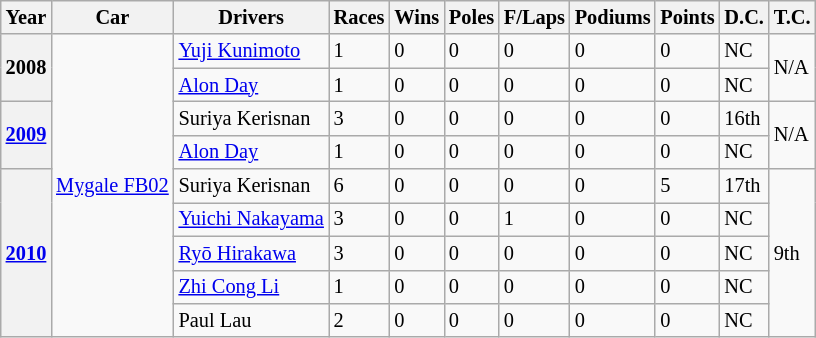<table class="wikitable" style="font-size:85%">
<tr>
<th>Year</th>
<th>Car</th>
<th>Drivers</th>
<th>Races</th>
<th>Wins</th>
<th>Poles</th>
<th>F/Laps</th>
<th>Podiums</th>
<th>Points</th>
<th>D.C.</th>
<th>T.C.</th>
</tr>
<tr>
<th rowspan="2">2008</th>
<td rowspan="9"><a href='#'>Mygale FB02</a></td>
<td> <a href='#'>Yuji Kunimoto</a></td>
<td>1</td>
<td>0</td>
<td>0</td>
<td>0</td>
<td>0</td>
<td>0</td>
<td>NC</td>
<td rowspan="2">N/A</td>
</tr>
<tr>
<td> <a href='#'>Alon Day</a></td>
<td>1</td>
<td>0</td>
<td>0</td>
<td>0</td>
<td>0</td>
<td>0</td>
<td>NC</td>
</tr>
<tr>
<th rowspan="2"><a href='#'>2009</a></th>
<td> Suriya Kerisnan</td>
<td>3</td>
<td>0</td>
<td>0</td>
<td>0</td>
<td>0</td>
<td>0</td>
<td>16th</td>
<td rowspan="2">N/A</td>
</tr>
<tr>
<td> <a href='#'>Alon Day</a></td>
<td>1</td>
<td>0</td>
<td>0</td>
<td>0</td>
<td>0</td>
<td>0</td>
<td>NC</td>
</tr>
<tr>
<th rowspan="5"><a href='#'>2010</a></th>
<td> Suriya Kerisnan</td>
<td>6</td>
<td>0</td>
<td>0</td>
<td>0</td>
<td>0</td>
<td>5</td>
<td>17th</td>
<td rowspan="5">9th</td>
</tr>
<tr>
<td> <a href='#'>Yuichi Nakayama</a></td>
<td>3</td>
<td>0</td>
<td>0</td>
<td>1</td>
<td>0</td>
<td>0</td>
<td>NC</td>
</tr>
<tr>
<td> <a href='#'>Ryō Hirakawa</a></td>
<td>3</td>
<td>0</td>
<td>0</td>
<td>0</td>
<td>0</td>
<td>0</td>
<td>NC</td>
</tr>
<tr>
<td> <a href='#'>Zhi Cong Li</a></td>
<td>1</td>
<td>0</td>
<td>0</td>
<td>0</td>
<td>0</td>
<td>0</td>
<td>NC</td>
</tr>
<tr>
<td> Paul Lau</td>
<td>2</td>
<td>0</td>
<td>0</td>
<td>0</td>
<td>0</td>
<td>0</td>
<td>NC</td>
</tr>
</table>
